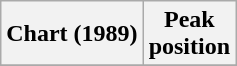<table class="wikitable sortable">
<tr>
<th>Chart (1989)</th>
<th>Peak<br>position</th>
</tr>
<tr>
</tr>
</table>
